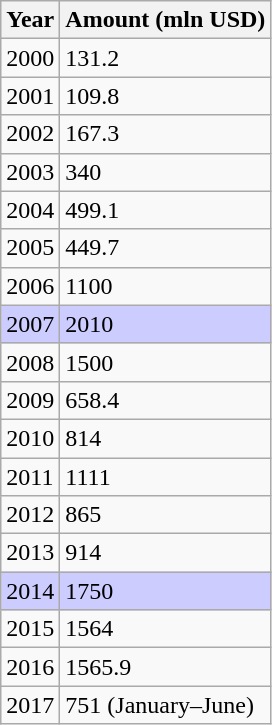<table class="wikitable sortable" style="margin-left:100px;margin-right:auto">
<tr>
<th>Year</th>
<th>Amount (mln USD)</th>
</tr>
<tr>
<td>2000</td>
<td>131.2</td>
</tr>
<tr>
<td>2001</td>
<td>109.8</td>
</tr>
<tr>
<td>2002</td>
<td>167.3</td>
</tr>
<tr>
<td>2003</td>
<td>340</td>
</tr>
<tr>
<td>2004</td>
<td>499.1</td>
</tr>
<tr>
<td>2005</td>
<td>449.7</td>
</tr>
<tr>
<td>2006</td>
<td>1100</td>
</tr>
<tr style="background:#ccf;">
<td>2007</td>
<td>2010</td>
</tr>
<tr>
<td>2008</td>
<td>1500</td>
</tr>
<tr>
<td>2009</td>
<td>658.4</td>
</tr>
<tr>
<td>2010</td>
<td>814</td>
</tr>
<tr>
<td>2011</td>
<td>1111</td>
</tr>
<tr>
<td>2012</td>
<td>865</td>
</tr>
<tr>
<td>2013</td>
<td>914 </td>
</tr>
<tr style="background:#ccf;">
<td>2014</td>
<td>1750 </td>
</tr>
<tr>
<td>2015</td>
<td>1564 </td>
</tr>
<tr>
<td>2016</td>
<td>1565.9 </td>
</tr>
<tr>
<td>2017</td>
<td>751 (January–June) </td>
</tr>
</table>
